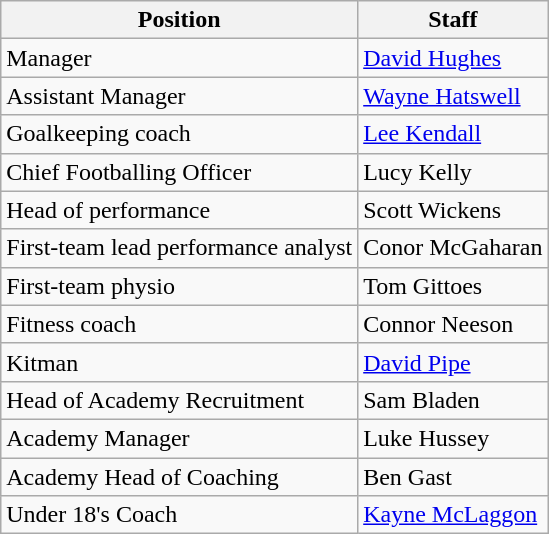<table class="wikitable">
<tr>
<th>Position</th>
<th>Staff</th>
</tr>
<tr>
<td>Manager</td>
<td> <a href='#'>David Hughes</a></td>
</tr>
<tr>
<td>Assistant Manager</td>
<td> <a href='#'>Wayne Hatswell</a></td>
</tr>
<tr>
<td>Goalkeeping coach</td>
<td> <a href='#'>Lee Kendall</a></td>
</tr>
<tr>
<td>Chief Footballing Officer</td>
<td>Lucy Kelly</td>
</tr>
<tr>
<td>Head of performance</td>
<td>Scott Wickens</td>
</tr>
<tr>
<td>First-team lead performance analyst</td>
<td>Conor McGaharan</td>
</tr>
<tr>
<td>First-team physio</td>
<td>Tom Gittoes</td>
</tr>
<tr>
<td>Fitness coach</td>
<td>Connor Neeson</td>
</tr>
<tr>
<td>Kitman</td>
<td> <a href='#'>David Pipe</a></td>
</tr>
<tr>
<td>Head of Academy Recruitment</td>
<td>Sam Bladen</td>
</tr>
<tr>
<td>Academy Manager</td>
<td>Luke Hussey</td>
</tr>
<tr>
<td>Academy Head of Coaching</td>
<td>Ben Gast</td>
</tr>
<tr>
<td>Under 18's Coach</td>
<td> <a href='#'>Kayne McLaggon</a></td>
</tr>
</table>
